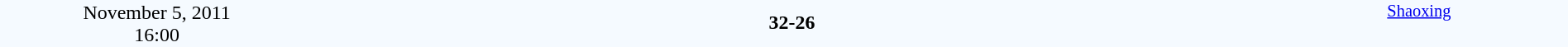<table style="width: 100%; background:#F5FAFF;" cellspacing="0">
<tr>
<td align=center rowspan=3 width=20%>November 5, 2011<br>16:00</td>
</tr>
<tr>
<td width=24% align=right><strong></strong></td>
<td align=center width=13%><strong>32-26</strong></td>
<td width=24%></td>
<td style=font-size:85% rowspan=3 valign=top align=center><a href='#'>Shaoxing</a></td>
</tr>
<tr style=font-size:85%>
<td align=right></td>
<td align=center></td>
<td></td>
</tr>
</table>
